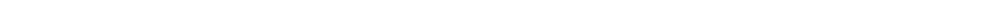<table style="width:70%; text-align:center;">
<tr style="color:white;">
<td style="background:"><strong>1</strong></td>
<td style="background:"><strong>2</strong></td>
<td style="background:"><strong>1</strong></td>
<td style="background:"><strong>1</strong></td>
</tr>
</table>
